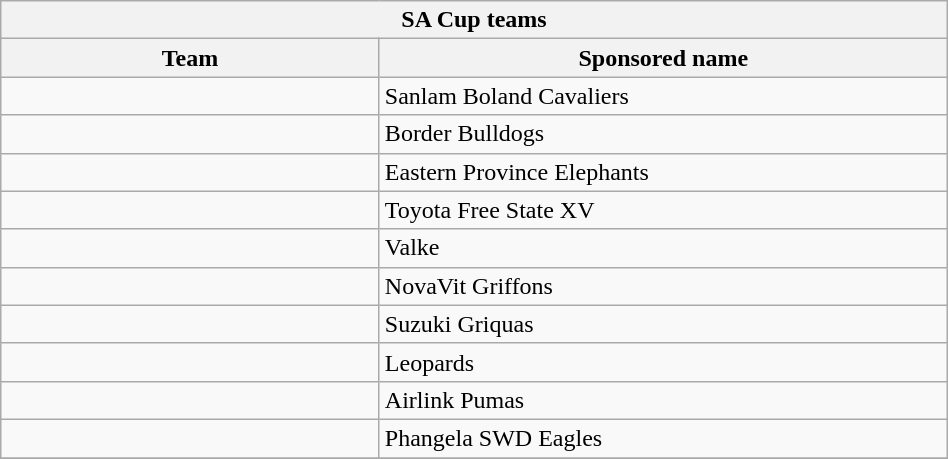<table class="wikitable sortable" style="text-align:left; width:50%;">
<tr>
<th colspan="100%">SA Cup teams</th>
</tr>
<tr>
<th width="40%">Team</th>
<th width="60%">Sponsored name</th>
</tr>
<tr>
<td></td>
<td>Sanlam Boland Cavaliers</td>
</tr>
<tr>
<td></td>
<td>Border Bulldogs</td>
</tr>
<tr>
<td></td>
<td>Eastern Province Elephants</td>
</tr>
<tr>
<td></td>
<td>Toyota Free State XV</td>
</tr>
<tr>
<td></td>
<td>Valke</td>
</tr>
<tr>
<td></td>
<td>NovaVit Griffons</td>
</tr>
<tr>
<td></td>
<td>Suzuki Griquas</td>
</tr>
<tr>
<td></td>
<td>Leopards</td>
</tr>
<tr>
<td></td>
<td>Airlink Pumas</td>
</tr>
<tr>
<td></td>
<td>Phangela SWD Eagles</td>
</tr>
<tr>
</tr>
</table>
